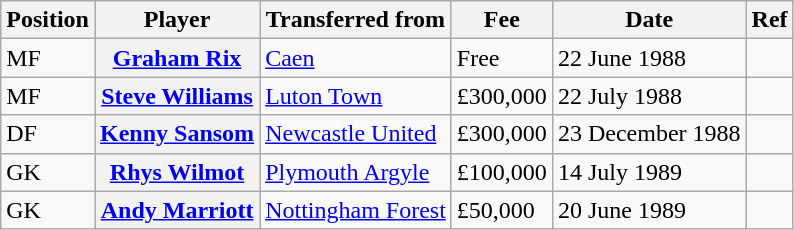<table class="wikitable plainrowheaders" style="text-align:center; text-align:left">
<tr>
<th scope="col">Position</th>
<th scope="col">Player</th>
<th scope="col">Transferred from</th>
<th scope="col">Fee</th>
<th scope="col">Date</th>
<th scope="col">Ref</th>
</tr>
<tr>
<td>MF</td>
<th scope="row"><a href='#'>Graham Rix</a></th>
<td><a href='#'>Caen</a></td>
<td>Free</td>
<td>22 June 1988</td>
<td></td>
</tr>
<tr>
<td>MF</td>
<th scope="row"><a href='#'>Steve Williams</a></th>
<td><a href='#'>Luton Town</a></td>
<td>£300,000</td>
<td>22 July 1988</td>
<td></td>
</tr>
<tr>
<td>DF</td>
<th scope="row"><a href='#'>Kenny Sansom</a></th>
<td><a href='#'>Newcastle United</a></td>
<td>£300,000</td>
<td>23 December 1988</td>
<td></td>
</tr>
<tr>
<td>GK</td>
<th scope="row"><a href='#'>Rhys Wilmot</a></th>
<td><a href='#'>Plymouth Argyle</a></td>
<td>£100,000</td>
<td>14 July 1989</td>
<td></td>
</tr>
<tr>
<td>GK</td>
<th scope="row"><a href='#'>Andy Marriott</a></th>
<td><a href='#'>Nottingham Forest</a></td>
<td>£50,000</td>
<td>20 June 1989</td>
<td></td>
</tr>
</table>
